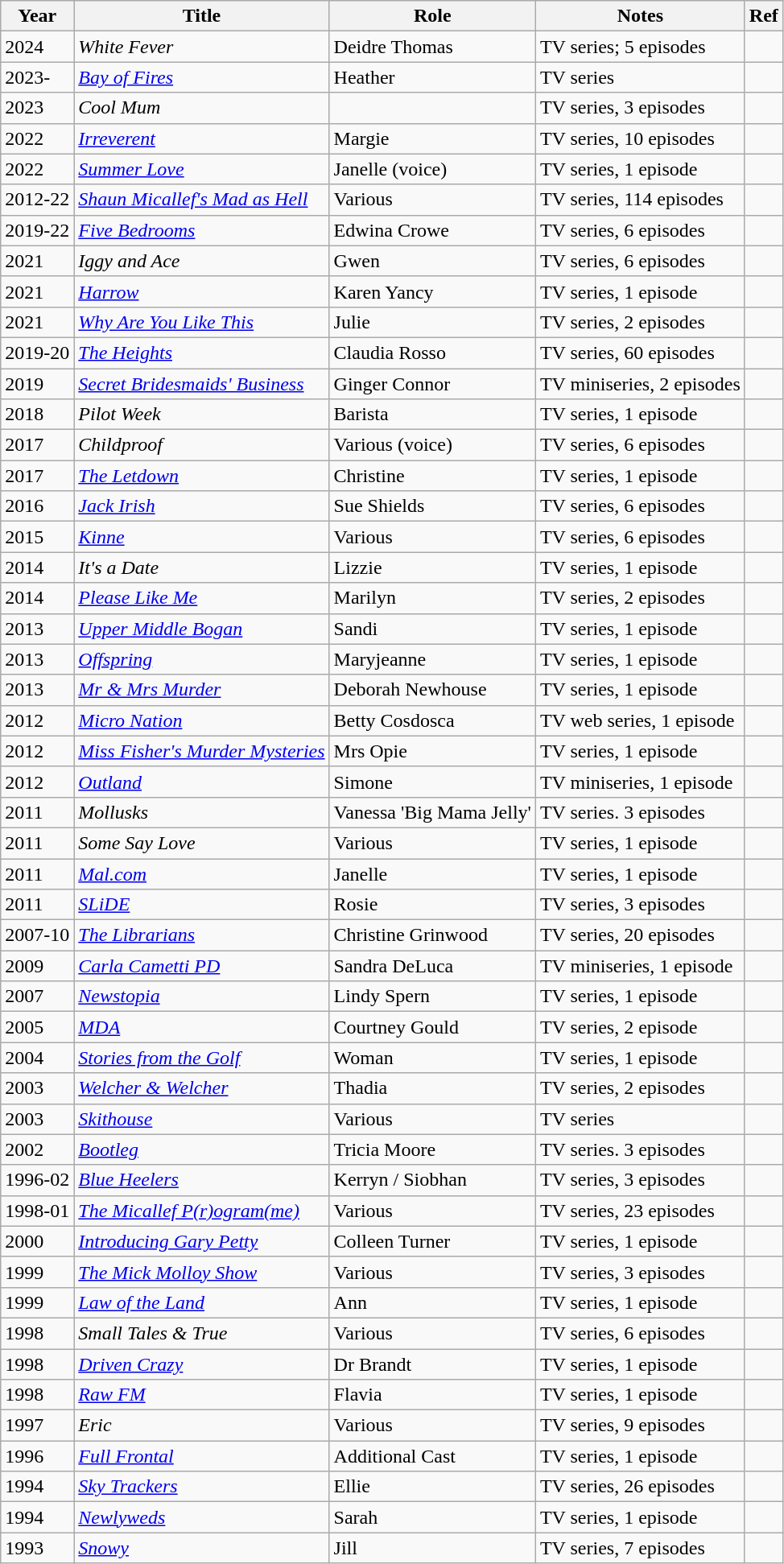<table class="wikitable sortable">
<tr>
<th>Year</th>
<th>Title</th>
<th>Role</th>
<th>Notes</th>
<th>Ref</th>
</tr>
<tr>
<td>2024</td>
<td><em>White Fever</em></td>
<td>Deidre Thomas</td>
<td>TV series; 5 episodes</td>
<td></td>
</tr>
<tr>
<td>2023-</td>
<td><em><a href='#'>Bay of Fires</a></em></td>
<td>Heather</td>
<td>TV series</td>
<td></td>
</tr>
<tr>
<td>2023</td>
<td><em>Cool Mum</em></td>
<td></td>
<td>TV series, 3 episodes</td>
<td></td>
</tr>
<tr>
<td>2022</td>
<td><em><a href='#'>Irreverent</a></em></td>
<td>Margie</td>
<td>TV series, 10 episodes</td>
<td></td>
</tr>
<tr>
<td>2022</td>
<td><em><a href='#'>Summer Love</a></em></td>
<td>Janelle (voice)</td>
<td>TV series, 1 episode</td>
<td></td>
</tr>
<tr>
<td>2012-22</td>
<td><em><a href='#'>Shaun Micallef's Mad as Hell</a></em></td>
<td>Various</td>
<td>TV series, 114 episodes</td>
<td></td>
</tr>
<tr>
<td>2019-22</td>
<td><em><a href='#'>Five Bedrooms</a></em></td>
<td>Edwina Crowe</td>
<td>TV series, 6 episodes</td>
<td></td>
</tr>
<tr>
<td>2021</td>
<td><em>Iggy and Ace</em></td>
<td>Gwen</td>
<td>TV series, 6 episodes</td>
<td></td>
</tr>
<tr>
<td>2021</td>
<td><em><a href='#'>Harrow</a></em></td>
<td>Karen Yancy</td>
<td>TV series, 1 episode</td>
<td></td>
</tr>
<tr>
<td>2021</td>
<td><em><a href='#'>Why Are You Like This</a></em></td>
<td>Julie</td>
<td>TV series, 2 episodes</td>
<td></td>
</tr>
<tr>
<td>2019-20</td>
<td><em><a href='#'>The Heights</a></em></td>
<td>Claudia Rosso</td>
<td>TV series, 60 episodes</td>
<td></td>
</tr>
<tr>
<td>2019</td>
<td><em><a href='#'>Secret Bridesmaids' Business</a></em></td>
<td>Ginger Connor</td>
<td>TV miniseries, 2 episodes</td>
<td></td>
</tr>
<tr>
<td>2018</td>
<td><em>Pilot Week</em></td>
<td>Barista</td>
<td>TV series, 1 episode</td>
<td></td>
</tr>
<tr>
<td>2017</td>
<td><em>Childproof</em></td>
<td>Various (voice)</td>
<td>TV series, 6 episodes</td>
<td></td>
</tr>
<tr>
<td>2017</td>
<td><em><a href='#'>The Letdown</a></em></td>
<td>Christine</td>
<td>TV series, 1 episode</td>
<td></td>
</tr>
<tr>
<td>2016</td>
<td><em><a href='#'>Jack Irish</a></em></td>
<td>Sue Shields</td>
<td>TV series, 6 episodes</td>
<td></td>
</tr>
<tr>
<td>2015</td>
<td><em><a href='#'>Kinne</a></em></td>
<td>Various</td>
<td>TV series, 6 episodes</td>
<td></td>
</tr>
<tr>
<td>2014</td>
<td><em>It's a Date</em></td>
<td>Lizzie</td>
<td>TV series, 1 episode</td>
<td></td>
</tr>
<tr>
<td>2014</td>
<td><em><a href='#'>Please Like Me</a></em></td>
<td>Marilyn</td>
<td>TV series, 2 episodes</td>
<td></td>
</tr>
<tr>
<td>2013</td>
<td><em><a href='#'>Upper Middle Bogan</a></em></td>
<td>Sandi</td>
<td>TV series, 1 episode</td>
<td></td>
</tr>
<tr>
<td>2013</td>
<td><em><a href='#'>Offspring</a></em></td>
<td>Maryjeanne</td>
<td>TV series, 1 episode</td>
<td></td>
</tr>
<tr>
<td>2013</td>
<td><em><a href='#'>Mr & Mrs Murder</a></em></td>
<td>Deborah Newhouse</td>
<td>TV series, 1 episode</td>
<td></td>
</tr>
<tr>
<td>2012</td>
<td><em><a href='#'>Micro Nation</a></em></td>
<td>Betty Cosdosca</td>
<td>TV web series, 1 episode</td>
<td></td>
</tr>
<tr>
<td>2012</td>
<td><em><a href='#'>Miss Fisher's Murder Mysteries</a></em></td>
<td>Mrs Opie</td>
<td>TV series, 1 episode</td>
<td></td>
</tr>
<tr>
<td>2012</td>
<td><em><a href='#'>Outland</a></em></td>
<td>Simone</td>
<td>TV miniseries, 1 episode</td>
<td></td>
</tr>
<tr>
<td>2011</td>
<td><em>Mollusks</em></td>
<td>Vanessa 'Big Mama Jelly'</td>
<td>TV series. 3 episodes</td>
<td></td>
</tr>
<tr>
<td>2011</td>
<td><em>Some Say Love</em></td>
<td>Various</td>
<td>TV series, 1 episode</td>
<td></td>
</tr>
<tr>
<td>2011</td>
<td><em><a href='#'>Mal.com</a></em></td>
<td>Janelle</td>
<td>TV series, 1 episode</td>
<td></td>
</tr>
<tr>
<td>2011</td>
<td><em><a href='#'>SLiDE</a></em></td>
<td>Rosie</td>
<td>TV series, 3 episodes</td>
<td></td>
</tr>
<tr>
<td>2007-10</td>
<td><em><a href='#'>The Librarians</a></em></td>
<td>Christine Grinwood</td>
<td>TV series, 20 episodes</td>
<td></td>
</tr>
<tr>
<td>2009</td>
<td><em><a href='#'>Carla Cametti PD</a></em></td>
<td>Sandra DeLuca</td>
<td>TV miniseries, 1 episode</td>
<td></td>
</tr>
<tr>
<td>2007</td>
<td><em><a href='#'>Newstopia</a></em></td>
<td>Lindy Spern</td>
<td>TV series, 1 episode</td>
<td></td>
</tr>
<tr>
<td>2005</td>
<td><em><a href='#'>MDA</a></em></td>
<td>Courtney Gould</td>
<td>TV series, 2 episode</td>
<td></td>
</tr>
<tr>
<td>2004</td>
<td><em><a href='#'>Stories from the Golf</a></em></td>
<td>Woman</td>
<td>TV series, 1 episode</td>
<td></td>
</tr>
<tr>
<td>2003</td>
<td><em><a href='#'>Welcher & Welcher</a></em></td>
<td>Thadia</td>
<td>TV series, 2 episodes</td>
<td></td>
</tr>
<tr>
<td>2003</td>
<td><em><a href='#'>Skithouse</a></em></td>
<td>Various</td>
<td>TV series</td>
<td></td>
</tr>
<tr>
<td>2002</td>
<td><em><a href='#'>Bootleg</a></em></td>
<td>Tricia Moore</td>
<td>TV series. 3 episodes</td>
<td></td>
</tr>
<tr>
<td>1996-02</td>
<td><em><a href='#'>Blue Heelers</a></em></td>
<td>Kerryn / Siobhan</td>
<td>TV series, 3 episodes</td>
<td></td>
</tr>
<tr>
<td>1998-01</td>
<td><em><a href='#'>The Micallef P(r)ogram(me)</a></em></td>
<td>Various</td>
<td>TV series, 23 episodes</td>
<td></td>
</tr>
<tr>
<td>2000</td>
<td><em><a href='#'>Introducing Gary Petty</a></em></td>
<td>Colleen Turner</td>
<td>TV series, 1 episode</td>
<td></td>
</tr>
<tr>
<td>1999</td>
<td><em><a href='#'>The Mick Molloy Show</a></em></td>
<td>Various</td>
<td>TV series, 3 episodes</td>
<td></td>
</tr>
<tr>
<td>1999</td>
<td><em><a href='#'>Law of the Land</a></em></td>
<td>Ann</td>
<td>TV series, 1 episode</td>
<td></td>
</tr>
<tr>
<td>1998</td>
<td><em>Small Tales & True</em></td>
<td>Various</td>
<td>TV series, 6 episodes</td>
<td></td>
</tr>
<tr>
<td>1998</td>
<td><em><a href='#'>Driven Crazy</a></em></td>
<td>Dr Brandt</td>
<td>TV series, 1 episode</td>
<td></td>
</tr>
<tr>
<td>1998</td>
<td><em><a href='#'>Raw FM</a></em></td>
<td>Flavia</td>
<td>TV series, 1 episode</td>
<td></td>
</tr>
<tr>
<td>1997</td>
<td><em>Eric</em></td>
<td>Various</td>
<td>TV series, 9 episodes</td>
<td></td>
</tr>
<tr>
<td>1996</td>
<td><em><a href='#'>Full
Frontal</a></em></td>
<td>Additional Cast</td>
<td>TV series, 1 episode</td>
<td></td>
</tr>
<tr>
<td>1994</td>
<td><em><a href='#'>Sky Trackers</a></em></td>
<td>Ellie</td>
<td>TV series, 26 episodes</td>
<td></td>
</tr>
<tr>
<td>1994</td>
<td><em><a href='#'>Newlyweds</a></em></td>
<td>Sarah</td>
<td>TV series, 1 episode</td>
<td></td>
</tr>
<tr>
<td>1993</td>
<td><em><a href='#'>Snowy</a></em></td>
<td>Jill</td>
<td>TV series, 7 episodes</td>
<td></td>
</tr>
</table>
